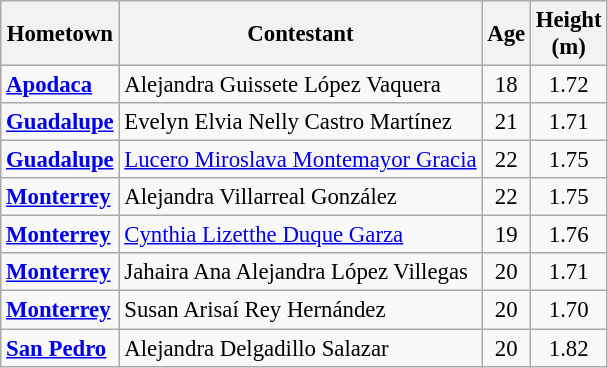<table class="wikitable sortable" style="font-size: 95%;">
<tr>
<th>Hometown</th>
<th>Contestant</th>
<th>Age</th>
<th>Height<br> (m)</th>
</tr>
<tr>
<td><strong><a href='#'>Apodaca</a></strong></td>
<td>Alejandra Guissete López Vaquera</td>
<td align="center">18</td>
<td align="center">1.72</td>
</tr>
<tr>
<td><strong><a href='#'>Guadalupe</a></strong></td>
<td>Evelyn Elvia Nelly Castro Martínez</td>
<td align="center">21</td>
<td align="center">1.71</td>
</tr>
<tr>
<td><strong><a href='#'>Guadalupe</a></strong></td>
<td><a href='#'>Lucero Miroslava Montemayor Gracia</a></td>
<td align="center">22</td>
<td align="center">1.75</td>
</tr>
<tr>
<td><strong><a href='#'>Monterrey</a></strong></td>
<td>Alejandra Villarreal González</td>
<td align="center">22</td>
<td align="center">1.75</td>
</tr>
<tr>
<td><strong><a href='#'>Monterrey</a></strong></td>
<td><a href='#'>Cynthia Lizetthe Duque Garza</a></td>
<td align="center">19</td>
<td align="center">1.76</td>
</tr>
<tr>
<td><strong><a href='#'>Monterrey</a></strong></td>
<td>Jahaira Ana Alejandra López Villegas</td>
<td align="center">20</td>
<td align="center">1.71</td>
</tr>
<tr>
<td><strong><a href='#'>Monterrey</a></strong></td>
<td>Susan Arisaí Rey Hernández</td>
<td align="center">20</td>
<td align="center">1.70</td>
</tr>
<tr>
<td><strong><a href='#'>San Pedro</a></strong></td>
<td>Alejandra Delgadillo Salazar</td>
<td align="center">20</td>
<td align="center">1.82</td>
</tr>
</table>
